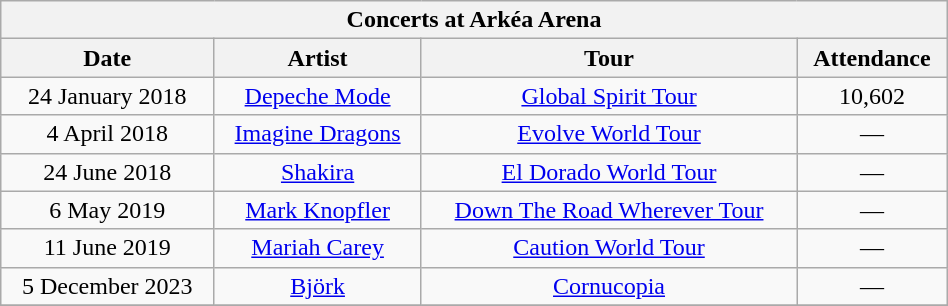<table class="wikitable collapsible" width=50% style="text-align:center;">
<tr>
<th scope="col" colspan="4">Concerts at Arkéa Arena</th>
</tr>
<tr>
<th>Date</th>
<th>Artist</th>
<th>Tour</th>
<th>Attendance</th>
</tr>
<tr>
<td>24 January 2018</td>
<td><a href='#'>Depeche Mode</a></td>
<td><a href='#'>Global Spirit Tour</a></td>
<td>10,602</td>
</tr>
<tr>
<td>4 April 2018</td>
<td><a href='#'>Imagine Dragons</a></td>
<td><a href='#'>Evolve World Tour</a></td>
<td>—</td>
</tr>
<tr>
<td>24 June 2018</td>
<td><a href='#'>Shakira</a></td>
<td><a href='#'>El Dorado World Tour</a></td>
<td>—</td>
</tr>
<tr>
<td>6 May 2019</td>
<td><a href='#'>Mark Knopfler</a></td>
<td><a href='#'>Down The Road Wherever Tour</a></td>
<td>—</td>
</tr>
<tr>
<td>11 June 2019</td>
<td><a href='#'>Mariah Carey</a></td>
<td><a href='#'>Caution World Tour</a></td>
<td>—</td>
</tr>
<tr>
<td>5 December 2023</td>
<td><a href='#'>Björk</a></td>
<td><a href='#'>Cornucopia</a></td>
<td>—</td>
</tr>
<tr>
</tr>
</table>
